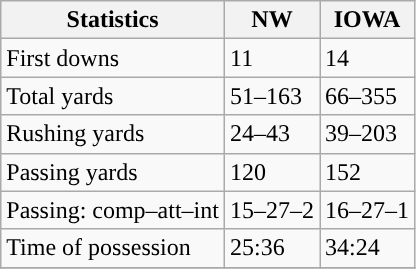<table class="wikitable" style="float: left;">
<tr>
<th>Statistics</th>
<th>NW</th>
<th>IOWA</th>
</tr>
<tr>
<td>First downs</td>
<td>11</td>
<td>14</td>
</tr>
<tr>
<td>Total yards</td>
<td>51–163</td>
<td>66–355</td>
</tr>
<tr>
<td>Rushing yards</td>
<td>24–43</td>
<td>39–203</td>
</tr>
<tr>
<td>Passing yards</td>
<td>120</td>
<td>152</td>
</tr>
<tr>
<td>Passing: comp–att–int</td>
<td>15–27–2</td>
<td>16–27–1</td>
</tr>
<tr>
<td>Time of possession</td>
<td>25:36</td>
<td>34:24</td>
</tr>
<tr>
</tr>
</table>
